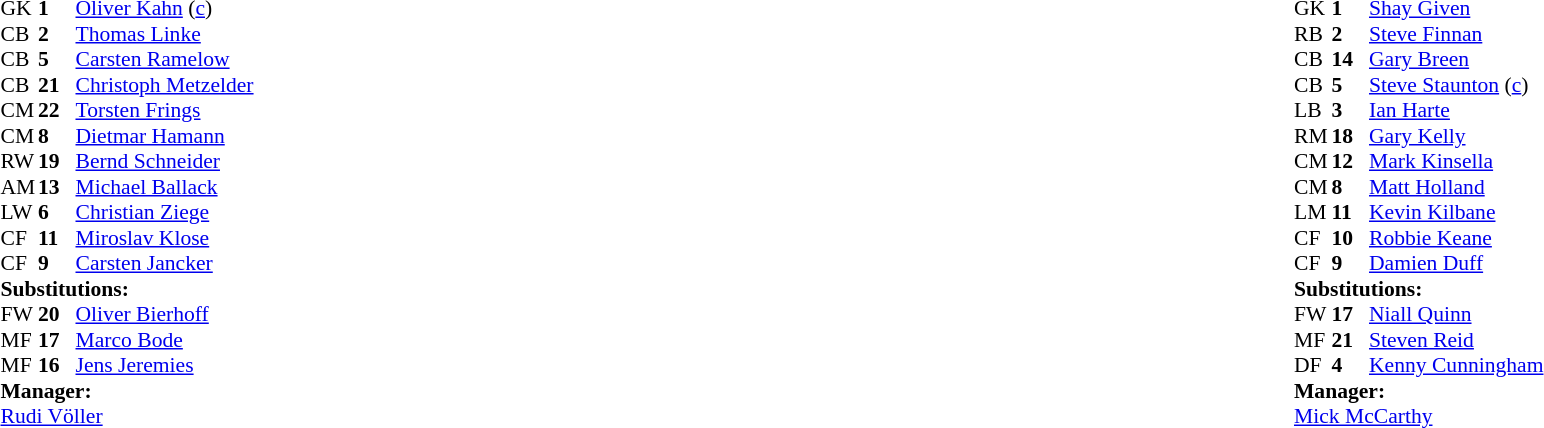<table width="100%">
<tr>
<td valign="top" width="50%"><br><table style="font-size: 90%" cellspacing="0" cellpadding="0">
<tr>
<th width="25"></th>
<th width="25"></th>
</tr>
<tr>
<td>GK</td>
<td><strong>1</strong></td>
<td><a href='#'>Oliver Kahn</a> (<a href='#'>c</a>)</td>
</tr>
<tr>
<td>CB</td>
<td><strong>2</strong></td>
<td><a href='#'>Thomas Linke</a></td>
</tr>
<tr>
<td>CB</td>
<td><strong>5</strong></td>
<td><a href='#'>Carsten Ramelow</a></td>
</tr>
<tr>
<td>CB</td>
<td><strong>21</strong></td>
<td><a href='#'>Christoph Metzelder</a></td>
</tr>
<tr>
<td>CM</td>
<td><strong>22</strong></td>
<td><a href='#'>Torsten Frings</a></td>
</tr>
<tr>
<td>CM</td>
<td><strong>8</strong></td>
<td><a href='#'>Dietmar Hamann</a></td>
</tr>
<tr>
<td>RW</td>
<td><strong>19</strong></td>
<td><a href='#'>Bernd Schneider</a></td>
<td></td>
<td></td>
</tr>
<tr>
<td>AM</td>
<td><strong>13</strong></td>
<td><a href='#'>Michael Ballack</a></td>
</tr>
<tr>
<td>LW</td>
<td><strong>6</strong></td>
<td><a href='#'>Christian Ziege</a></td>
</tr>
<tr>
<td>CF</td>
<td><strong>11</strong></td>
<td><a href='#'>Miroslav Klose</a></td>
<td></td>
<td></td>
</tr>
<tr>
<td>CF</td>
<td><strong>9</strong></td>
<td><a href='#'>Carsten Jancker</a></td>
<td></td>
<td></td>
</tr>
<tr>
<td colspan=3><strong>Substitutions:</strong></td>
</tr>
<tr>
<td>FW</td>
<td><strong>20</strong></td>
<td><a href='#'>Oliver Bierhoff</a></td>
<td></td>
<td></td>
</tr>
<tr>
<td>MF</td>
<td><strong>17</strong></td>
<td><a href='#'>Marco Bode</a></td>
<td></td>
<td></td>
</tr>
<tr>
<td>MF</td>
<td><strong>16</strong></td>
<td><a href='#'>Jens Jeremies</a></td>
<td></td>
<td></td>
</tr>
<tr>
<td colspan=3><strong>Manager:</strong></td>
</tr>
<tr>
<td colspan="4"><a href='#'>Rudi Völler</a></td>
</tr>
</table>
</td>
<td valign="top"></td>
<td valign="top" width="50%"><br><table style="font-size: 90%" cellspacing="0" cellpadding="0" align=center>
<tr>
<th width="25"></th>
<th width="25"></th>
</tr>
<tr>
<td>GK</td>
<td><strong>1</strong></td>
<td><a href='#'>Shay Given</a></td>
</tr>
<tr>
<td>RB</td>
<td><strong>2</strong></td>
<td><a href='#'>Steve Finnan</a></td>
</tr>
<tr>
<td>CB</td>
<td><strong>14</strong></td>
<td><a href='#'>Gary Breen</a></td>
</tr>
<tr>
<td>CB</td>
<td><strong>5</strong></td>
<td><a href='#'>Steve Staunton</a> (<a href='#'>c</a>)</td>
<td></td>
<td></td>
</tr>
<tr>
<td>LB</td>
<td><strong>3</strong></td>
<td><a href='#'>Ian Harte</a></td>
<td></td>
<td></td>
</tr>
<tr>
<td>RM</td>
<td><strong>18</strong></td>
<td><a href='#'>Gary Kelly</a></td>
<td></td>
<td></td>
</tr>
<tr>
<td>CM</td>
<td><strong>12</strong></td>
<td><a href='#'>Mark Kinsella</a></td>
</tr>
<tr>
<td>CM</td>
<td><strong>8</strong></td>
<td><a href='#'>Matt Holland</a></td>
</tr>
<tr>
<td>LM</td>
<td><strong>11</strong></td>
<td><a href='#'>Kevin Kilbane</a></td>
</tr>
<tr>
<td>CF</td>
<td><strong>10</strong></td>
<td><a href='#'>Robbie Keane</a></td>
</tr>
<tr>
<td>CF</td>
<td><strong>9</strong></td>
<td><a href='#'>Damien Duff</a></td>
</tr>
<tr>
<td colspan=3><strong>Substitutions:</strong></td>
</tr>
<tr>
<td>FW</td>
<td><strong>17</strong></td>
<td><a href='#'>Niall Quinn</a></td>
<td></td>
<td></td>
</tr>
<tr>
<td>MF</td>
<td><strong>21</strong></td>
<td><a href='#'>Steven Reid</a></td>
<td></td>
<td></td>
</tr>
<tr>
<td>DF</td>
<td><strong>4</strong></td>
<td><a href='#'>Kenny Cunningham</a></td>
<td></td>
<td></td>
</tr>
<tr>
<td colspan=3><strong>Manager:</strong></td>
</tr>
<tr>
<td colspan="4"><a href='#'>Mick McCarthy</a></td>
</tr>
</table>
</td>
</tr>
</table>
